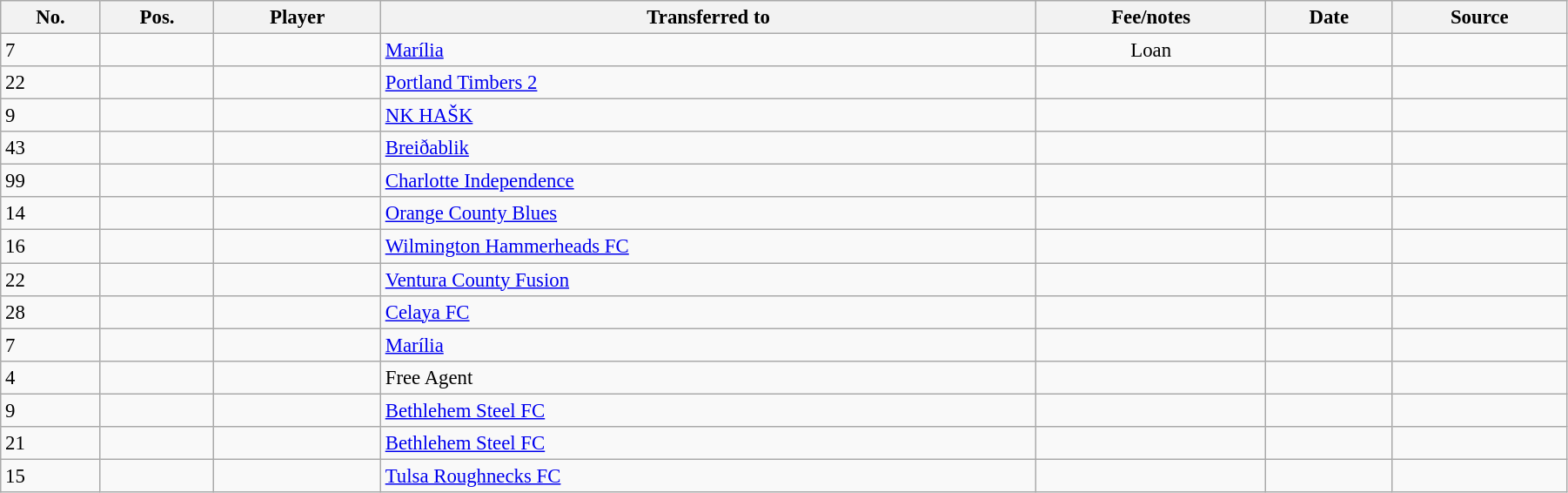<table class="wikitable sortable" style="width:95%; text-align:center; font-size:95%; text-align:left;">
<tr>
<th><strong>No.</strong></th>
<th><strong>Pos.</strong></th>
<th><strong>Player</strong></th>
<th><strong>Transferred to</strong></th>
<th><strong>Fee/notes</strong></th>
<th><strong>Date</strong></th>
<th><strong>Source</strong></th>
</tr>
<tr>
<td>7</td>
<td></td>
<td></td>
<td> <a href='#'>Marília</a></td>
<td align=center>Loan</td>
<td></td>
<td align=center></td>
</tr>
<tr>
<td>22</td>
<td></td>
<td></td>
<td> <a href='#'>Portland Timbers 2</a></td>
<td align=center></td>
<td></td>
<td align=center></td>
</tr>
<tr>
<td>9</td>
<td></td>
<td></td>
<td> <a href='#'>NK HAŠK</a></td>
<td align=center></td>
<td></td>
<td align=center></td>
</tr>
<tr>
<td>43</td>
<td></td>
<td></td>
<td> <a href='#'>Breiðablik</a></td>
<td align=center></td>
<td></td>
<td align=center></td>
</tr>
<tr>
<td>99</td>
<td></td>
<td></td>
<td> <a href='#'>Charlotte Independence</a></td>
<td align=center></td>
<td></td>
<td align=center></td>
</tr>
<tr>
<td>14</td>
<td></td>
<td></td>
<td> <a href='#'>Orange County Blues</a></td>
<td align=center></td>
<td></td>
<td align=center></td>
</tr>
<tr>
<td>16</td>
<td></td>
<td></td>
<td> <a href='#'>Wilmington Hammerheads FC</a></td>
<td align=center></td>
<td></td>
<td align=center></td>
</tr>
<tr>
<td>22</td>
<td></td>
<td></td>
<td> <a href='#'>Ventura County Fusion</a></td>
<td align=center></td>
<td></td>
<td align=center></td>
</tr>
<tr>
<td>28</td>
<td></td>
<td></td>
<td> <a href='#'>Celaya FC</a></td>
<td align=center></td>
<td></td>
<td align=center></td>
</tr>
<tr>
<td>7</td>
<td></td>
<td></td>
<td> <a href='#'>Marília</a></td>
<td align=center></td>
<td></td>
<td align=center></td>
</tr>
<tr>
<td>4</td>
<td></td>
<td></td>
<td>Free Agent</td>
<td align=center></td>
<td></td>
<td align=center></td>
</tr>
<tr>
<td>9</td>
<td></td>
<td></td>
<td> <a href='#'>Bethlehem Steel FC</a></td>
<td align=center></td>
<td></td>
<td align=center></td>
</tr>
<tr>
<td>21</td>
<td></td>
<td></td>
<td> <a href='#'>Bethlehem Steel FC</a></td>
<td align=center></td>
<td></td>
<td align=center></td>
</tr>
<tr>
<td>15</td>
<td></td>
<td></td>
<td> <a href='#'>Tulsa Roughnecks FC</a></td>
<td align=center></td>
<td></td>
<td align=center></td>
</tr>
</table>
